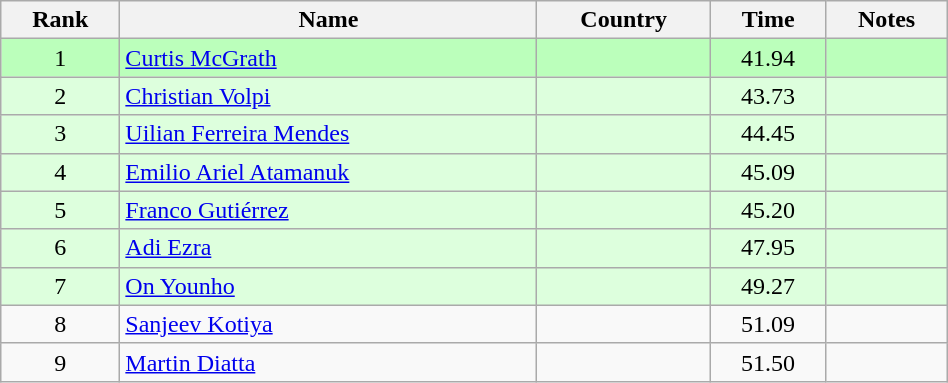<table class="wikitable" style="text-align:center;width: 50%">
<tr>
<th>Rank</th>
<th>Name</th>
<th>Country</th>
<th>Time</th>
<th>Notes</th>
</tr>
<tr bgcolor=bbffbb>
<td>1</td>
<td align="left"><a href='#'>Curtis McGrath</a></td>
<td align="left"></td>
<td>41.94</td>
<td></td>
</tr>
<tr bgcolor=ddffdd>
<td>2</td>
<td align="left"><a href='#'>Christian Volpi</a></td>
<td align="left"></td>
<td>43.73</td>
<td></td>
</tr>
<tr bgcolor=ddffdd>
<td>3</td>
<td align="left"><a href='#'>Uilian Ferreira Mendes</a></td>
<td align="left"></td>
<td>44.45</td>
<td></td>
</tr>
<tr bgcolor=ddffdd>
<td>4</td>
<td align="left"><a href='#'>Emilio Ariel Atamanuk</a></td>
<td align="left"></td>
<td>45.09</td>
<td></td>
</tr>
<tr bgcolor=ddffdd>
<td>5</td>
<td align="left"><a href='#'>Franco Gutiérrez</a></td>
<td align="left"></td>
<td>45.20</td>
<td></td>
</tr>
<tr bgcolor=ddffdd>
<td>6</td>
<td align="left"><a href='#'>Adi Ezra</a></td>
<td align="left"></td>
<td>47.95</td>
<td></td>
</tr>
<tr bgcolor=ddffdd>
<td>7</td>
<td align="left"><a href='#'>On Younho</a></td>
<td align="left"></td>
<td>49.27</td>
<td></td>
</tr>
<tr>
<td>8</td>
<td align="left"><a href='#'>Sanjeev Kotiya</a></td>
<td align="left"></td>
<td>51.09</td>
<td></td>
</tr>
<tr>
<td>9</td>
<td align="left"><a href='#'>Martin Diatta</a></td>
<td align="left"></td>
<td>51.50</td>
<td></td>
</tr>
</table>
